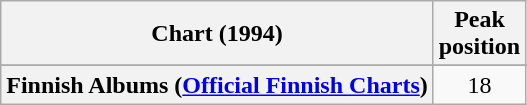<table class="wikitable sortable plainrowheaders" style="text-align:center">
<tr>
<th scope="col">Chart (1994)</th>
<th scope="col">Peak<br>position</th>
</tr>
<tr>
</tr>
<tr>
</tr>
<tr>
</tr>
<tr>
</tr>
<tr>
</tr>
<tr>
</tr>
<tr>
</tr>
<tr>
</tr>
<tr>
</tr>
<tr>
</tr>
<tr>
</tr>
<tr>
<th scope="row">Finnish Albums (<a href='#'>Official Finnish Charts</a>)</th>
<td>18</td>
</tr>
</table>
